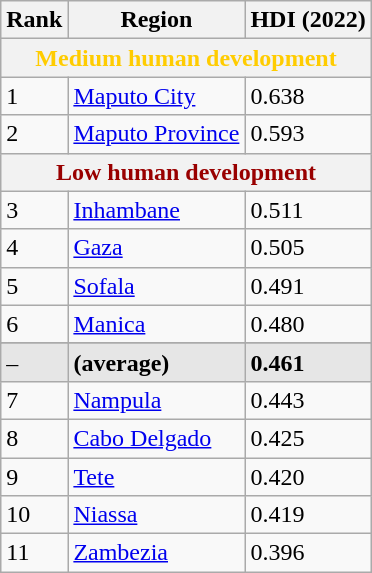<table class="wikitable sortable">
<tr>
<th>Rank</th>
<th>Region</th>
<th>HDI (2022)</th>
</tr>
<tr>
<th style="color:#fc0;" colspan="3">Medium human development</th>
</tr>
<tr>
<td>1</td>
<td><a href='#'>Maputo City</a></td>
<td>0.638</td>
</tr>
<tr>
<td>2</td>
<td><a href='#'>Maputo Province</a></td>
<td>0.593</td>
</tr>
<tr>
<th style="color:#900;" colspan="3">Low human development</th>
</tr>
<tr>
<td>3</td>
<td><a href='#'>Inhambane</a></td>
<td>0.511</td>
</tr>
<tr>
<td>4</td>
<td><a href='#'>Gaza</a></td>
<td>0.505</td>
</tr>
<tr>
<td>5</td>
<td><a href='#'>Sofala</a></td>
<td>0.491</td>
</tr>
<tr>
<td>6</td>
<td><a href='#'>Manica</a></td>
<td>0.480</td>
</tr>
<tr>
</tr>
<tr style="background:#e6e6e6">
<td>–</td>
<td><strong> (average)</strong></td>
<td><strong>0.461</strong></td>
</tr>
<tr>
<td>7</td>
<td><a href='#'>Nampula</a></td>
<td>0.443</td>
</tr>
<tr>
<td>8</td>
<td><a href='#'>Cabo Delgado</a></td>
<td>0.425</td>
</tr>
<tr>
<td>9</td>
<td><a href='#'>Tete</a></td>
<td>0.420</td>
</tr>
<tr>
<td>10</td>
<td><a href='#'>Niassa</a></td>
<td>0.419</td>
</tr>
<tr>
<td>11</td>
<td><a href='#'>Zambezia</a></td>
<td>0.396</td>
</tr>
</table>
